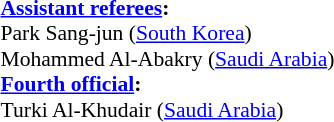<table width=50% style="font-size: 90%">
<tr>
<td><br><strong><a href='#'>Assistant referees</a>:</strong>
<br>Park Sang-jun (<a href='#'>South Korea</a>)
<br>Mohammed Al-Abakry (<a href='#'>Saudi Arabia</a>)
<br><strong><a href='#'>Fourth official</a>:</strong>
<br>Turki Al-Khudair (<a href='#'>Saudi Arabia</a>)</td>
</tr>
</table>
